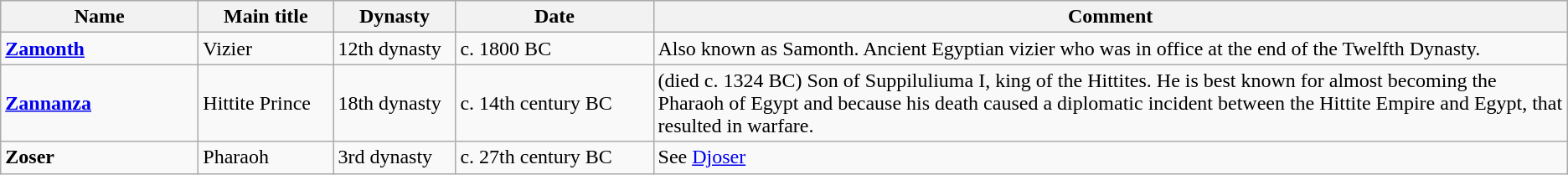<table class="wikitable sortable" align="center">
<tr>
<th style="width: 150px;">Name</th>
<th style="width: 100px;">Main title</th>
<th style="width: 90px;">Dynasty</th>
<th align="center" style="width: 150px;">Date</th>
<th>Comment</th>
</tr>
<tr>
<td><strong><a href='#'>Zamonth</a></strong></td>
<td>Vizier</td>
<td>12th dynasty</td>
<td>c. 1800 BC</td>
<td>Also known as Samonth. Ancient Egyptian vizier who was in office at the end of the Twelfth Dynasty.</td>
</tr>
<tr>
<td><strong><a href='#'>Zannanza</a></strong></td>
<td>Hittite Prince</td>
<td>18th dynasty</td>
<td>c. 14th century BC</td>
<td>(died c. 1324 BC) Son of Suppiluliuma I, king of the Hittites. He is best known for almost becoming the Pharaoh of Egypt and because his death caused a diplomatic incident between the Hittite Empire and Egypt, that resulted in warfare.</td>
</tr>
<tr>
<td><strong>Zoser</strong></td>
<td>Pharaoh</td>
<td>3rd dynasty</td>
<td>c. 27th century BC</td>
<td>See <a href='#'>Djoser</a></td>
</tr>
</table>
